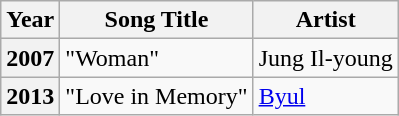<table class="wikitable plainrowheaders">
<tr>
<th scope="col">Year</th>
<th scope="col">Song Title</th>
<th scope="col">Artist</th>
</tr>
<tr>
<th scope="row">2007</th>
<td>"Woman" </td>
<td>Jung Il-young</td>
</tr>
<tr>
<th scope="row">2013</th>
<td>"Love in Memory"</td>
<td><a href='#'>Byul</a></td>
</tr>
</table>
